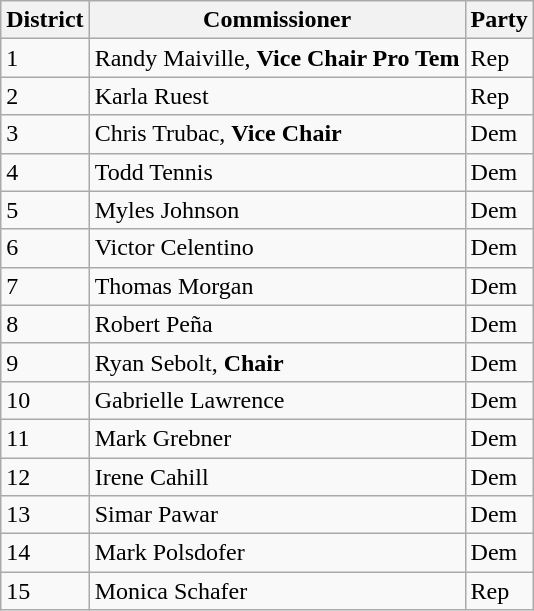<table class="wikitable">
<tr valign=bottom>
<th>District</th>
<th>Commissioner</th>
<th>Party</th>
</tr>
<tr>
<td>1</td>
<td>Randy Maiville, <strong>Vice Chair Pro Tem</strong></td>
<td>Rep</td>
</tr>
<tr>
<td>2</td>
<td>Karla Ruest</td>
<td>Rep</td>
</tr>
<tr>
<td>3</td>
<td>Chris Trubac, <strong>Vice Chair</strong></td>
<td>Dem</td>
</tr>
<tr>
<td>4</td>
<td>Todd Tennis</td>
<td>Dem</td>
</tr>
<tr>
<td>5</td>
<td>Myles Johnson</td>
<td>Dem</td>
</tr>
<tr>
<td>6</td>
<td>Victor Celentino</td>
<td>Dem</td>
</tr>
<tr>
<td>7</td>
<td>Thomas Morgan</td>
<td>Dem</td>
</tr>
<tr>
<td>8</td>
<td>Robert Peña</td>
<td>Dem</td>
</tr>
<tr>
<td>9</td>
<td>Ryan Sebolt, <strong>Chair</strong></td>
<td>Dem</td>
</tr>
<tr>
<td>10</td>
<td>Gabrielle Lawrence</td>
<td>Dem</td>
</tr>
<tr>
<td>11</td>
<td>Mark Grebner</td>
<td>Dem</td>
</tr>
<tr>
<td>12</td>
<td>Irene Cahill</td>
<td>Dem</td>
</tr>
<tr>
<td>13</td>
<td>Simar Pawar</td>
<td>Dem</td>
</tr>
<tr>
<td>14</td>
<td>Mark Polsdofer</td>
<td>Dem</td>
</tr>
<tr>
<td>15</td>
<td>Monica Schafer</td>
<td>Rep</td>
</tr>
</table>
